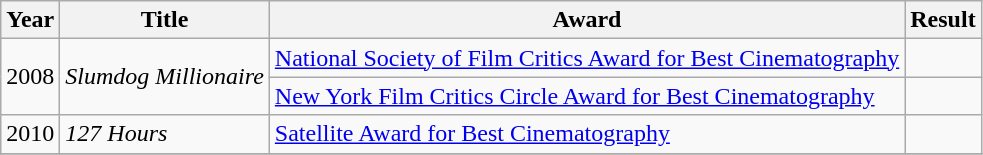<table class="wikitable">
<tr>
<th>Year</th>
<th>Title</th>
<th>Award</th>
<th>Result</th>
</tr>
<tr>
<td rowspan=2>2008</td>
<td rowspan=2><em>Slumdog Millionaire</em></td>
<td><a href='#'>National Society of Film Critics Award for Best Cinematography</a></td>
<td></td>
</tr>
<tr>
<td><a href='#'>New York Film Critics Circle Award for Best Cinematography</a></td>
<td></td>
</tr>
<tr>
<td>2010</td>
<td><em>127 Hours</em></td>
<td><a href='#'>Satellite Award for Best Cinematography</a></td>
<td></td>
</tr>
<tr>
</tr>
</table>
